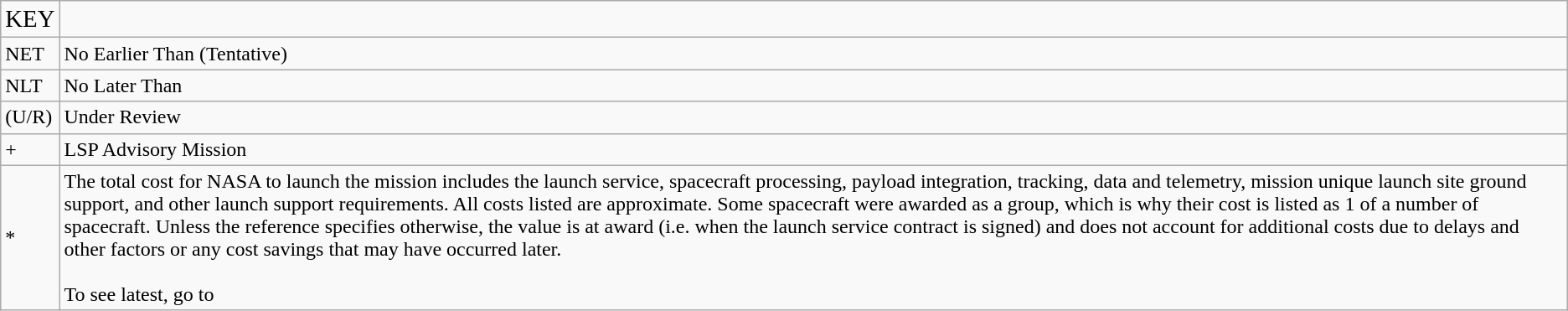<table class="wikitable">
<tr>
<td><big>KEY</big></td>
<td></td>
</tr>
<tr>
<td>NET</td>
<td>No Earlier Than (Tentative)</td>
</tr>
<tr>
<td>NLT</td>
<td>No Later Than</td>
</tr>
<tr>
<td>(U/R)</td>
<td>Under Review</td>
</tr>
<tr>
<td>+</td>
<td>LSP Advisory Mission</td>
</tr>
<tr>
<td>*</td>
<td>The total cost for NASA to launch the mission includes the launch service, spacecraft processing, payload integration, tracking, data and telemetry, mission unique launch site ground support, and other launch support requirements. All costs listed are approximate. Some spacecraft were awarded as a group, which is why their cost is listed as 1 of a number of spacecraft. Unless the reference specifies otherwise, the value is at award (i.e. when the launch service contract is signed) and does not account for additional costs due to delays and other factors or any cost savings that may have occurred later.<br><br> To see latest, go to </td>
</tr>
</table>
